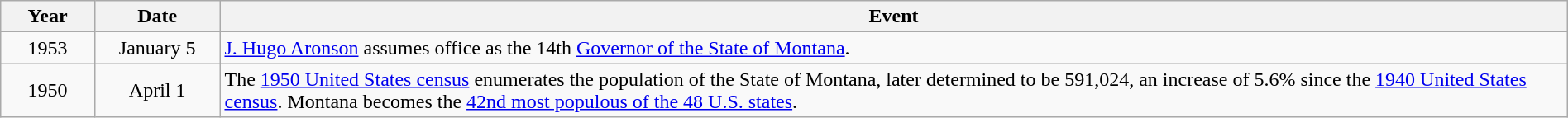<table class="wikitable" style="width:100%;">
<tr>
<th style="width:6%">Year</th>
<th style="width:8%">Date</th>
<th style="width:86%">Event</th>
</tr>
<tr>
<td align=center rowspan=1>1953</td>
<td align=center>January 5</td>
<td><a href='#'>J. Hugo Aronson</a> assumes office as the 14th <a href='#'>Governor of the State of Montana</a>.</td>
</tr>
<tr>
<td align=center rowspan=1>1950</td>
<td align=center>April 1</td>
<td>The <a href='#'>1950 United States census</a> enumerates the population of the State of Montana, later determined to be 591,024, an increase of 5.6% since the <a href='#'>1940 United States census</a>. Montana becomes the <a href='#'>42nd most populous of the 48 U.S. states</a>.</td>
</tr>
</table>
